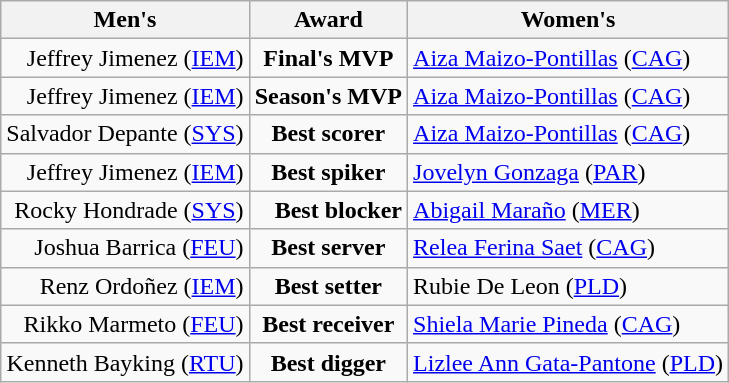<table class="wikitable">
<tr>
<th>Men's</th>
<th>Award</th>
<th>Women's</th>
</tr>
<tr>
<td style="text-align: right;">Jeffrey Jimenez (<a href='#'>IEM</a>)</td>
<td style="text-align: center;"><strong>Final's MVP</strong></td>
<td style="text-align: left;"><a href='#'>Aiza Maizo-Pontillas</a> (<a href='#'>CAG</a>)</td>
</tr>
<tr>
<td style="text-align: right;">Jeffrey Jimenez (<a href='#'>IEM</a>)</td>
<td style="text-align: center;"><strong>Season's MVP</strong></td>
<td style="text-align: left;"><a href='#'>Aiza Maizo-Pontillas</a> (<a href='#'>CAG</a>)</td>
</tr>
<tr>
<td style="text-align: right;">Salvador Depante (<a href='#'>SYS</a>)</td>
<td style="text-align: center;"><strong>Best scorer</strong></td>
<td style="text-align: left;"><a href='#'>Aiza Maizo-Pontillas</a> (<a href='#'>CAG</a>)</td>
</tr>
<tr>
<td style="text-align: right;">Jeffrey Jimenez (<a href='#'>IEM</a>)</td>
<td style="text-align: center;"><strong>Best spiker</strong></td>
<td style="text-align: left;"><a href='#'>Jovelyn Gonzaga</a> (<a href='#'>PAR</a>)</td>
</tr>
<tr>
<td style="text-align: right;">Rocky Hondrade (<a href='#'>SYS</a>)</td>
<td style="text-align: right;"><strong>Best blocker</strong></td>
<td style="text-align: left;"><a href='#'>Abigail Maraño</a> (<a href='#'>MER</a>)</td>
</tr>
<tr>
<td style="text-align: right;">Joshua Barrica (<a href='#'>FEU</a>)</td>
<td style="text-align: center;"><strong>Best server</strong></td>
<td style="text-align: left;"><a href='#'>Relea Ferina Saet</a> (<a href='#'>CAG</a>)</td>
</tr>
<tr>
<td style="text-align: right;">Renz Ordoñez (<a href='#'>IEM</a>)</td>
<td style="text-align: center;"><strong>Best setter</strong></td>
<td style="text-align: left;">Rubie De Leon (<a href='#'>PLD</a>)</td>
</tr>
<tr>
<td style="text-align: right;">Rikko Marmeto (<a href='#'>FEU</a>)</td>
<td style="text-align: center;"><strong>Best receiver</strong></td>
<td style="text-align: left;"><a href='#'>Shiela Marie Pineda</a> (<a href='#'>CAG</a>)</td>
</tr>
<tr>
<td style="text-align: right;">Kenneth Bayking (<a href='#'>RTU</a>)</td>
<td style="text-align: center;"><strong>Best digger</strong></td>
<td style="text-align: left;"><a href='#'>Lizlee Ann Gata-Pantone</a> (<a href='#'>PLD</a>)</td>
</tr>
</table>
